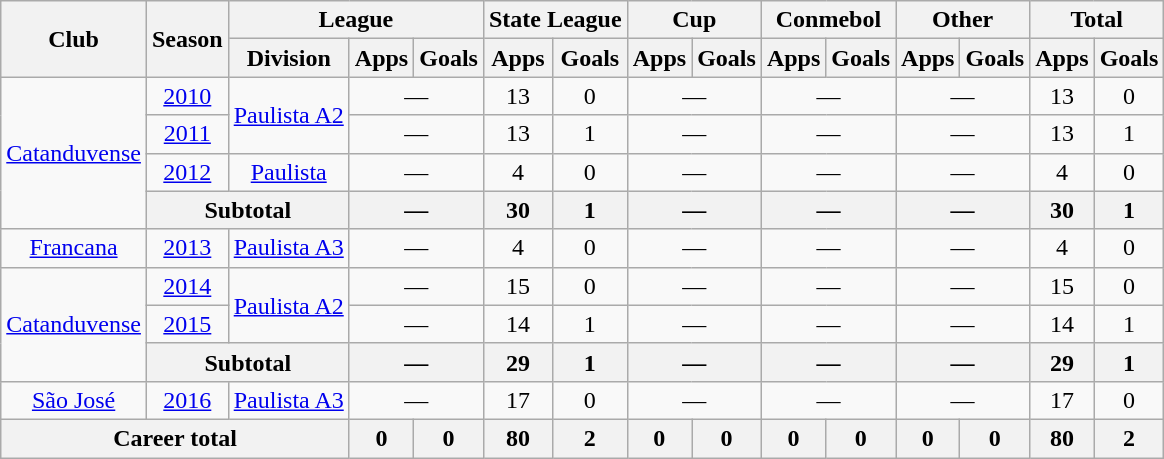<table class="wikitable" style="text-align: center;">
<tr>
<th rowspan="2">Club</th>
<th rowspan="2">Season</th>
<th colspan="3">League</th>
<th colspan="2">State League</th>
<th colspan="2">Cup</th>
<th colspan="2">Conmebol</th>
<th colspan="2">Other</th>
<th colspan="2">Total</th>
</tr>
<tr>
<th>Division</th>
<th>Apps</th>
<th>Goals</th>
<th>Apps</th>
<th>Goals</th>
<th>Apps</th>
<th>Goals</th>
<th>Apps</th>
<th>Goals</th>
<th>Apps</th>
<th>Goals</th>
<th>Apps</th>
<th>Goals</th>
</tr>
<tr>
<td rowspan=4 valign="center"><a href='#'>Catanduvense</a></td>
<td><a href='#'>2010</a></td>
<td rowspan=2><a href='#'>Paulista A2</a></td>
<td colspan="2">—</td>
<td>13</td>
<td>0</td>
<td colspan="2">—</td>
<td colspan="2">—</td>
<td colspan="2">—</td>
<td>13</td>
<td>0</td>
</tr>
<tr>
<td><a href='#'>2011</a></td>
<td colspan="2">—</td>
<td>13</td>
<td>1</td>
<td colspan="2">—</td>
<td colspan="2">—</td>
<td colspan="2">—</td>
<td>13</td>
<td>1</td>
</tr>
<tr>
<td><a href='#'>2012</a></td>
<td><a href='#'>Paulista</a></td>
<td colspan="2">—</td>
<td>4</td>
<td>0</td>
<td colspan="2">—</td>
<td colspan="2">—</td>
<td colspan="2">—</td>
<td>4</td>
<td>0</td>
</tr>
<tr>
<th colspan="2"><strong>Subtotal</strong></th>
<th colspan="2">—</th>
<th>30</th>
<th>1</th>
<th colspan="2">—</th>
<th colspan="2">—</th>
<th colspan="2">—</th>
<th>30</th>
<th>1</th>
</tr>
<tr>
<td valign="center"><a href='#'>Francana</a></td>
<td><a href='#'>2013</a></td>
<td><a href='#'>Paulista A3</a></td>
<td colspan="2">—</td>
<td>4</td>
<td>0</td>
<td colspan="2">—</td>
<td colspan="2">—</td>
<td colspan="2">—</td>
<td>4</td>
<td>0</td>
</tr>
<tr>
<td rowspan=3 valign="center"><a href='#'>Catanduvense</a></td>
<td><a href='#'>2014</a></td>
<td rowspan=2><a href='#'>Paulista A2</a></td>
<td colspan="2">—</td>
<td>15</td>
<td>0</td>
<td colspan="2">—</td>
<td colspan="2">—</td>
<td colspan="2">—</td>
<td>15</td>
<td>0</td>
</tr>
<tr>
<td><a href='#'>2015</a></td>
<td colspan="2">—</td>
<td>14</td>
<td>1</td>
<td colspan="2">—</td>
<td colspan="2">—</td>
<td colspan="2">—</td>
<td>14</td>
<td>1</td>
</tr>
<tr>
<th colspan="2"><strong>Subtotal</strong></th>
<th colspan="2">—</th>
<th>29</th>
<th>1</th>
<th colspan="2">—</th>
<th colspan="2">—</th>
<th colspan="2">—</th>
<th>29</th>
<th>1</th>
</tr>
<tr>
<td valign="center"><a href='#'>São José</a></td>
<td><a href='#'>2016</a></td>
<td><a href='#'>Paulista A3</a></td>
<td colspan="2">—</td>
<td>17</td>
<td>0</td>
<td colspan="2">—</td>
<td colspan="2">—</td>
<td colspan="2">—</td>
<td>17</td>
<td>0</td>
</tr>
<tr>
<th colspan="3"><strong>Career total</strong></th>
<th>0</th>
<th>0</th>
<th>80</th>
<th>2</th>
<th>0</th>
<th>0</th>
<th>0</th>
<th>0</th>
<th>0</th>
<th>0</th>
<th>80</th>
<th>2</th>
</tr>
</table>
